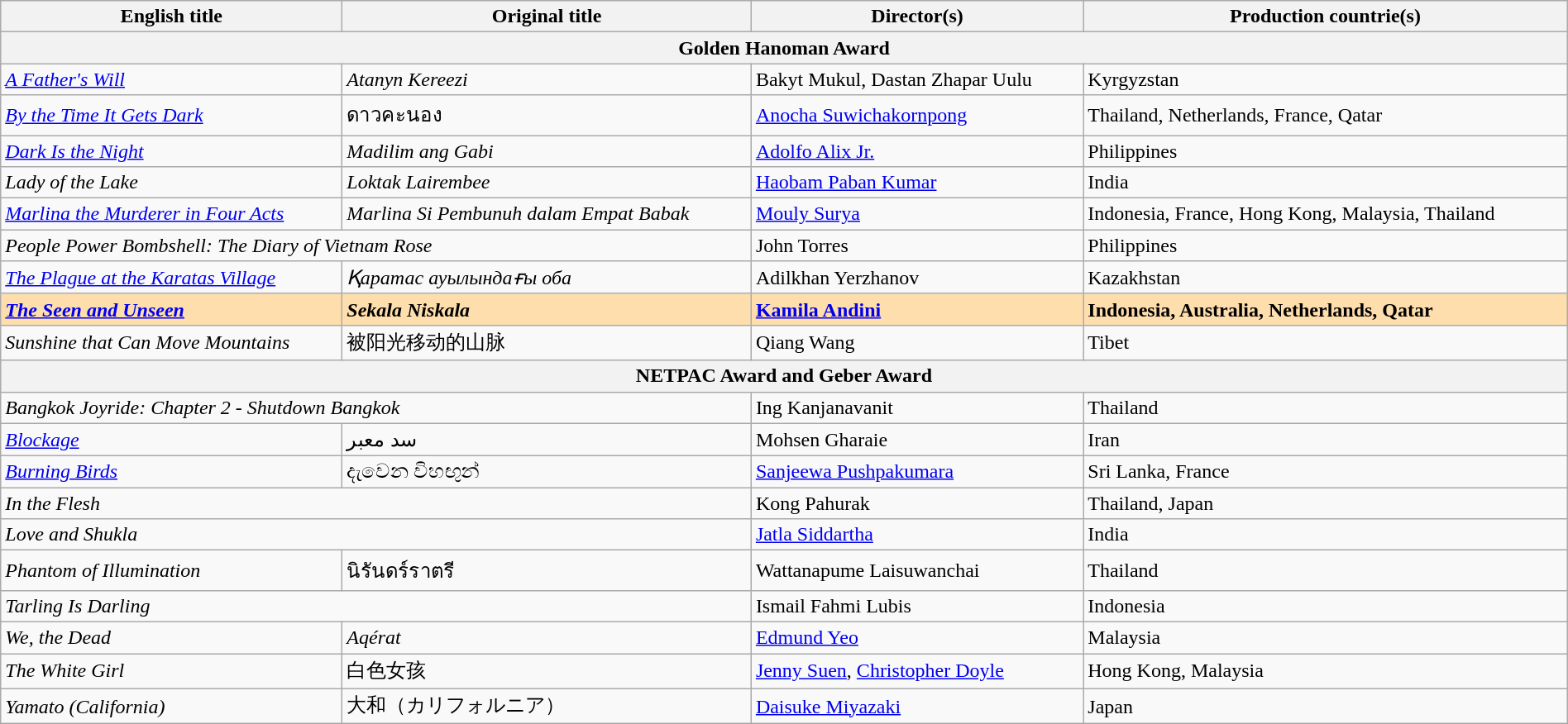<table class="sortable wikitable" style="width:100%; margin-bottom:4px">
<tr>
<th scope="col">English title</th>
<th scope="col">Original title</th>
<th scope="col">Director(s)</th>
<th scope="col">Production countrie(s)</th>
</tr>
<tr>
<th colspan="4">Golden Hanoman Award</th>
</tr>
<tr>
<td><em><a href='#'>A Father's Will</a></em></td>
<td><em>Atanyn Kereezi</em></td>
<td>Bakyt Mukul, Dastan Zhapar Uulu</td>
<td>Kyrgyzstan</td>
</tr>
<tr>
<td><em><a href='#'>By the Time It Gets Dark</a></em></td>
<td>ดาวคะนอง</td>
<td><a href='#'>Anocha Suwichakornpong</a></td>
<td>Thailand, Netherlands, France, Qatar</td>
</tr>
<tr>
<td><em><a href='#'>Dark Is the Night</a></em></td>
<td><em>Madilim ang Gabi</em></td>
<td><a href='#'>Adolfo Alix Jr.</a></td>
<td>Philippines</td>
</tr>
<tr>
<td><em>Lady of the Lake</em></td>
<td><em>Loktak Lairembee</em></td>
<td><a href='#'>Haobam Paban Kumar</a></td>
<td>India</td>
</tr>
<tr>
<td><em><a href='#'>Marlina the Murderer in Four Acts</a></em></td>
<td><em>Marlina Si Pembunuh dalam Empat Babak</em></td>
<td><a href='#'>Mouly Surya</a></td>
<td>Indonesia, France, Hong Kong, Malaysia, Thailand</td>
</tr>
<tr>
<td colspan="2"><em>People Power Bombshell: The Diary of Vietnam Rose</em></td>
<td>John Torres</td>
<td>Philippines</td>
</tr>
<tr>
<td><em><a href='#'>The Plague at the Karatas Village</a></em></td>
<td><em>Қаратас ауылындағы оба</em></td>
<td>Adilkhan Yerzhanov</td>
<td>Kazakhstan</td>
</tr>
<tr style="background:#FFDEAD;">
<td><strong><em><a href='#'>The Seen and Unseen</a></em></strong></td>
<td><strong><em>Sekala Niskala</em></strong></td>
<td><strong><a href='#'>Kamila Andini</a></strong></td>
<td><strong>Indonesia, Australia, Netherlands, Qatar</strong></td>
</tr>
<tr>
<td><em>Sunshine that Can Move Mountains</em></td>
<td>被阳光移动的山脉</td>
<td>Qiang Wang</td>
<td>Tibet</td>
</tr>
<tr>
<th colspan="4">NETPAC Award and Geber Award</th>
</tr>
<tr>
<td colspan="2"><em>Bangkok Joyride: Chapter 2 - Shutdown Bangkok</em></td>
<td>Ing Kanjanavanit</td>
<td>Thailand</td>
</tr>
<tr>
<td><em><a href='#'>Blockage</a></em></td>
<td>سد معبر</td>
<td>Mohsen Gharaie</td>
<td>Iran</td>
</tr>
<tr>
<td><em><a href='#'>Burning Birds</a></em></td>
<td>දැවෙන විහඟුන්</td>
<td><a href='#'>Sanjeewa Pushpakumara</a></td>
<td>Sri Lanka, France</td>
</tr>
<tr>
<td colspan="2"><em>In the Flesh</em></td>
<td>Kong Pahurak</td>
<td>Thailand, Japan</td>
</tr>
<tr>
<td colspan="2"><em>Love and Shukla</em></td>
<td><a href='#'>Jatla Siddartha</a></td>
<td>India</td>
</tr>
<tr>
<td><em>Phantom of Illumination</em></td>
<td>นิรันดร์ราตรี</td>
<td>Wattanapume Laisuwanchai</td>
<td>Thailand</td>
</tr>
<tr>
<td colspan="2"><em>Tarling Is Darling</em></td>
<td>Ismail Fahmi Lubis</td>
<td>Indonesia</td>
</tr>
<tr>
<td><em>We, the Dead</em></td>
<td><em>Aqérat</em></td>
<td><a href='#'>Edmund Yeo</a></td>
<td>Malaysia</td>
</tr>
<tr>
<td><em>The White Girl</em></td>
<td>白色女孩</td>
<td><a href='#'>Jenny Suen</a>, <a href='#'>Christopher Doyle</a></td>
<td>Hong Kong, Malaysia</td>
</tr>
<tr>
<td><em>Yamato (California)</em></td>
<td>大和（カリフォルニア）</td>
<td><a href='#'>Daisuke Miyazaki</a></td>
<td>Japan</td>
</tr>
</table>
